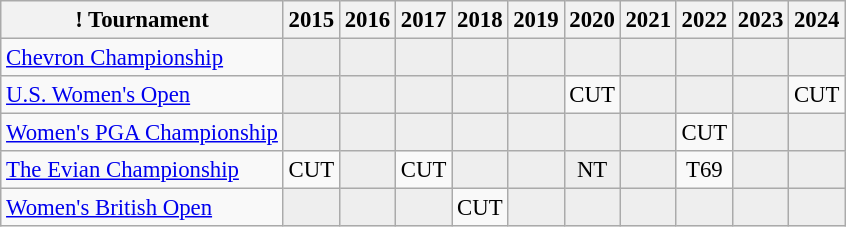<table class="wikitable" style="font-size:95%;text-align:center;">
<tr>
<th>! Tournament</th>
<th>2015</th>
<th>2016</th>
<th>2017</th>
<th>2018</th>
<th>2019</th>
<th>2020</th>
<th>2021</th>
<th>2022</th>
<th>2023</th>
<th>2024</th>
</tr>
<tr>
<td align=left><a href='#'>Chevron Championship</a></td>
<td style="background:#eeeeee;"></td>
<td style="background:#eeeeee;"></td>
<td style="background:#eeeeee;"></td>
<td style="background:#eeeeee;"></td>
<td style="background:#eeeeee;"></td>
<td style="background:#eeeeee;"></td>
<td style="background:#eeeeee;"></td>
<td style="background:#eeeeee;"></td>
<td style="background:#eeeeee;"></td>
<td style="background:#eeeeee;"></td>
</tr>
<tr>
<td align=left><a href='#'>U.S. Women's Open</a></td>
<td style="background:#eeeeee;"></td>
<td style="background:#eeeeee;"></td>
<td style="background:#eeeeee;"></td>
<td style="background:#eeeeee;"></td>
<td style="background:#eeeeee;"></td>
<td>CUT</td>
<td style="background:#eeeeee;"></td>
<td style="background:#eeeeee;"></td>
<td style="background:#eeeeee;"></td>
<td>CUT</td>
</tr>
<tr>
<td align=left><a href='#'>Women's PGA Championship</a></td>
<td style="background:#eeeeee;"></td>
<td style="background:#eeeeee;"></td>
<td style="background:#eeeeee;"></td>
<td style="background:#eeeeee;"></td>
<td style="background:#eeeeee;"></td>
<td style="background:#eeeeee;"></td>
<td style="background:#eeeeee;"></td>
<td>CUT</td>
<td style="background:#eeeeee;"></td>
<td style="background:#eeeeee;"></td>
</tr>
<tr>
<td align=left><a href='#'>The Evian Championship</a></td>
<td>CUT</td>
<td style="background:#eeeeee;"></td>
<td>CUT</td>
<td style="background:#eeeeee;"></td>
<td style="background:#eeeeee;"></td>
<td style="background:#eeeeee;">NT</td>
<td style="background:#eeeeee;"></td>
<td>T69</td>
<td style="background:#eeeeee;"></td>
<td style="background:#eeeeee;"></td>
</tr>
<tr>
<td align=left><a href='#'>Women's British Open</a></td>
<td style="background:#eeeeee;"></td>
<td style="background:#eeeeee;"></td>
<td style="background:#eeeeee;"></td>
<td>CUT</td>
<td style="background:#eeeeee;"></td>
<td style="background:#eeeeee;"></td>
<td style="background:#eeeeee;"></td>
<td style="background:#eeeeee;"></td>
<td style="background:#eeeeee;"></td>
<td style="background:#eeeeee;"></td>
</tr>
</table>
